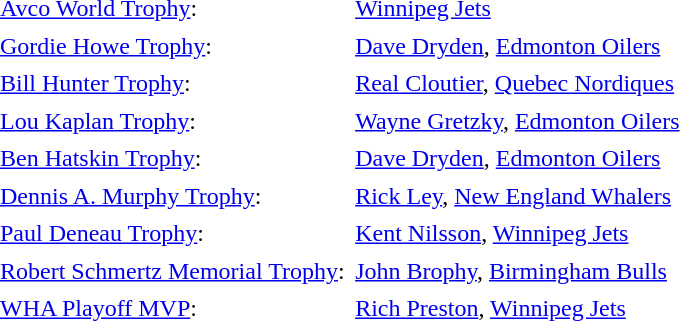<table cellpadding="3" cellspacing="1">
<tr>
<td><a href='#'>Avco World Trophy</a>:</td>
<td><a href='#'>Winnipeg Jets</a></td>
</tr>
<tr>
<td><a href='#'>Gordie Howe Trophy</a>:</td>
<td><a href='#'>Dave Dryden</a>, <a href='#'>Edmonton Oilers</a></td>
</tr>
<tr>
<td><a href='#'>Bill Hunter Trophy</a>:</td>
<td><a href='#'>Real Cloutier</a>, <a href='#'>Quebec Nordiques</a></td>
</tr>
<tr>
<td><a href='#'>Lou Kaplan Trophy</a>:</td>
<td><a href='#'>Wayne Gretzky</a>, <a href='#'>Edmonton Oilers</a></td>
</tr>
<tr>
<td><a href='#'>Ben Hatskin Trophy</a>:</td>
<td><a href='#'>Dave Dryden</a>, <a href='#'>Edmonton Oilers</a></td>
</tr>
<tr>
<td><a href='#'>Dennis A. Murphy Trophy</a>:</td>
<td><a href='#'>Rick Ley</a>, <a href='#'>New England Whalers</a></td>
</tr>
<tr>
<td><a href='#'>Paul Deneau Trophy</a>:</td>
<td><a href='#'>Kent Nilsson</a>, <a href='#'>Winnipeg Jets</a></td>
</tr>
<tr>
<td><a href='#'>Robert Schmertz Memorial Trophy</a>:</td>
<td><a href='#'>John Brophy</a>, <a href='#'>Birmingham Bulls</a></td>
</tr>
<tr>
<td><a href='#'>WHA Playoff MVP</a>:</td>
<td><a href='#'>Rich Preston</a>, <a href='#'>Winnipeg Jets</a></td>
</tr>
<tr>
</tr>
<tr>
</tr>
</table>
